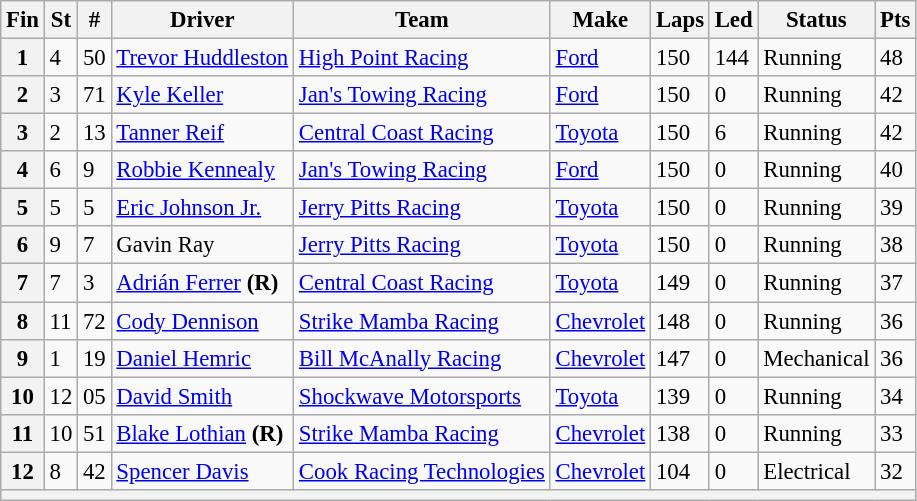<table class="wikitable" style="font-size:95%">
<tr>
<th>Fin</th>
<th>St</th>
<th>#</th>
<th>Driver</th>
<th>Team</th>
<th>Make</th>
<th>Laps</th>
<th>Led</th>
<th>Status</th>
<th>Pts</th>
</tr>
<tr>
<th>1</th>
<td>4</td>
<td>50</td>
<td nowrap=""><a href='#'>Trevor Huddleston</a></td>
<td><a href='#'>High Point Racing</a></td>
<td><a href='#'>Ford</a></td>
<td>150</td>
<td>144</td>
<td>Running</td>
<td>48</td>
</tr>
<tr>
<th>2</th>
<td>3</td>
<td>71</td>
<td><a href='#'>Kyle Keller</a></td>
<td><a href='#'>Jan's Towing Racing</a></td>
<td><a href='#'>Ford</a></td>
<td>150</td>
<td>0</td>
<td>Running</td>
<td>42</td>
</tr>
<tr>
<th>3</th>
<td>2</td>
<td>13</td>
<td><a href='#'>Tanner Reif</a></td>
<td><a href='#'>Central Coast Racing</a></td>
<td><a href='#'>Toyota</a></td>
<td>150</td>
<td>6</td>
<td>Running</td>
<td>42</td>
</tr>
<tr>
<th>4</th>
<td>6</td>
<td>9</td>
<td><a href='#'>Robbie Kennealy</a></td>
<td><a href='#'>Jan's Towing Racing</a></td>
<td><a href='#'>Ford</a></td>
<td>150</td>
<td>0</td>
<td>Running</td>
<td>40</td>
</tr>
<tr>
<th>5</th>
<td>5</td>
<td>5</td>
<td><a href='#'>Eric Johnson Jr.</a></td>
<td><a href='#'>Jerry Pitts Racing</a></td>
<td><a href='#'>Toyota</a></td>
<td>150</td>
<td>0</td>
<td>Running</td>
<td>39</td>
</tr>
<tr>
<th>6</th>
<td>9</td>
<td>7</td>
<td>Gavin Ray</td>
<td><a href='#'>Jerry Pitts Racing</a></td>
<td><a href='#'>Toyota</a></td>
<td>150</td>
<td>0</td>
<td>Running</td>
<td>38</td>
</tr>
<tr>
<th>7</th>
<td>7</td>
<td>3</td>
<td><a href='#'>Adrián Ferrer</a> <strong>(R)</strong></td>
<td><a href='#'>Central Coast Racing</a></td>
<td><a href='#'>Toyota</a></td>
<td>149</td>
<td>0</td>
<td>Running</td>
<td>37</td>
</tr>
<tr>
<th>8</th>
<td>11</td>
<td>72</td>
<td><a href='#'>Cody Dennison</a></td>
<td><a href='#'>Strike Mamba Racing</a></td>
<td><a href='#'>Chevrolet</a></td>
<td>148</td>
<td>0</td>
<td>Running</td>
<td>36</td>
</tr>
<tr>
<th>9</th>
<td>1</td>
<td>19</td>
<td><a href='#'>Daniel Hemric</a></td>
<td><a href='#'>Bill McAnally Racing</a></td>
<td><a href='#'>Chevrolet</a></td>
<td>147</td>
<td>0</td>
<td>Mechanical</td>
<td>36</td>
</tr>
<tr>
<th>10</th>
<td>12</td>
<td>05</td>
<td><a href='#'>David Smith</a></td>
<td><a href='#'>Shockwave Motorsports</a></td>
<td><a href='#'>Toyota</a></td>
<td>139</td>
<td>0</td>
<td>Running</td>
<td>34</td>
</tr>
<tr>
<th>11</th>
<td>10</td>
<td>51</td>
<td><a href='#'>Blake Lothian</a> <strong>(R)</strong></td>
<td><a href='#'>Strike Mamba Racing</a></td>
<td><a href='#'>Chevrolet</a></td>
<td>138</td>
<td>0</td>
<td>Running</td>
<td>33</td>
</tr>
<tr>
<th>12</th>
<td>8</td>
<td>42</td>
<td><a href='#'>Spencer Davis</a></td>
<td nowrap=""><a href='#'>Cook Racing Technologies</a></td>
<td><a href='#'>Chevrolet</a></td>
<td>104</td>
<td>0</td>
<td>Electrical</td>
<td>32</td>
</tr>
<tr>
<th colspan="10"></th>
</tr>
</table>
